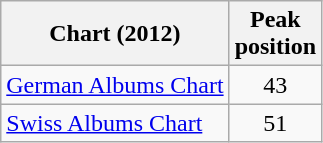<table class="wikitable">
<tr>
<th style="text-align:center;">Chart (2012)</th>
<th style="text-align:center;">Peak<br>position</th>
</tr>
<tr>
<td align="left"><a href='#'>German Albums Chart</a></td>
<td style="text-align:center;">43</td>
</tr>
<tr>
<td align=left><a href='#'>Swiss Albums Chart</a></td>
<td style="text-align:center;">51</td>
</tr>
</table>
